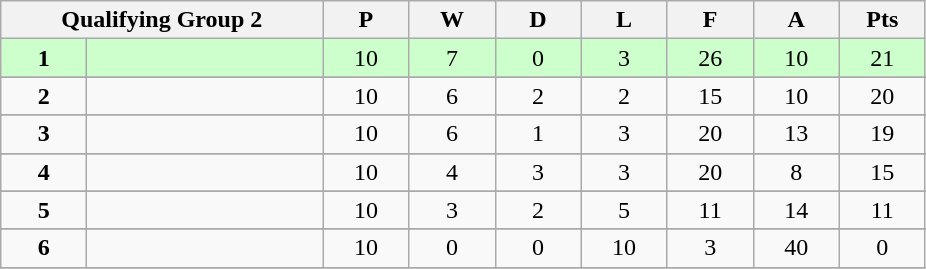<table class="wikitable">
<tr>
<th colspan="2">Qualifying Group 2</th>
<th rowspan="1" width="50">P</th>
<th rowspan="1" width="50">W</th>
<th colspan="1" width="50">D</th>
<th colspan="1" width="50">L</th>
<th colspan="1" width="50">F</th>
<th colspan="1" width="50">A</th>
<th colspan="1" width="50">Pts</th>
</tr>
<tr style="background:#ccffcc;" align=center>
<td width="50"><strong>1</strong></td>
<td align=left width="150"><strong></strong></td>
<td>10</td>
<td>7</td>
<td>0</td>
<td>3</td>
<td>26</td>
<td>10</td>
<td>21</td>
</tr>
<tr>
</tr>
<tr align=center>
<td><strong>2</strong></td>
<td align=left></td>
<td>10</td>
<td>6</td>
<td>2</td>
<td>2</td>
<td>15</td>
<td>10</td>
<td>20</td>
</tr>
<tr>
</tr>
<tr align=center>
<td><strong>3</strong></td>
<td align=left></td>
<td>10</td>
<td>6</td>
<td>1</td>
<td>3</td>
<td>20</td>
<td>13</td>
<td>19</td>
</tr>
<tr>
</tr>
<tr align=center>
<td><strong>4</strong></td>
<td align=left></td>
<td>10</td>
<td>4</td>
<td>3</td>
<td>3</td>
<td>20</td>
<td>8</td>
<td>15</td>
</tr>
<tr>
</tr>
<tr align=center>
<td><strong>5</strong></td>
<td align=left></td>
<td>10</td>
<td>3</td>
<td>2</td>
<td>5</td>
<td>11</td>
<td>14</td>
<td>11</td>
</tr>
<tr>
</tr>
<tr align=center>
<td><strong>6</strong></td>
<td align=left></td>
<td>10</td>
<td>0</td>
<td>0</td>
<td>10</td>
<td>3</td>
<td>40</td>
<td>0</td>
</tr>
<tr>
</tr>
</table>
